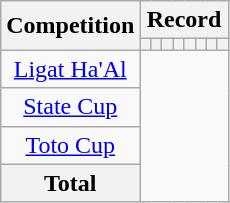<table class="wikitable" style="text-align: center">
<tr>
<th rowspan=2>Competition</th>
<th colspan=8>Record</th>
</tr>
<tr>
<th></th>
<th></th>
<th></th>
<th></th>
<th></th>
<th></th>
<th></th>
<th></th>
</tr>
<tr>
<td><a href='#'>Ligat Ha'Al</a><br></td>
</tr>
<tr>
<td><a href='#'>State Cup</a><br></td>
</tr>
<tr>
<td><a href='#'>Toto Cup</a><br></td>
</tr>
<tr>
<th>Total<br></th>
</tr>
</table>
